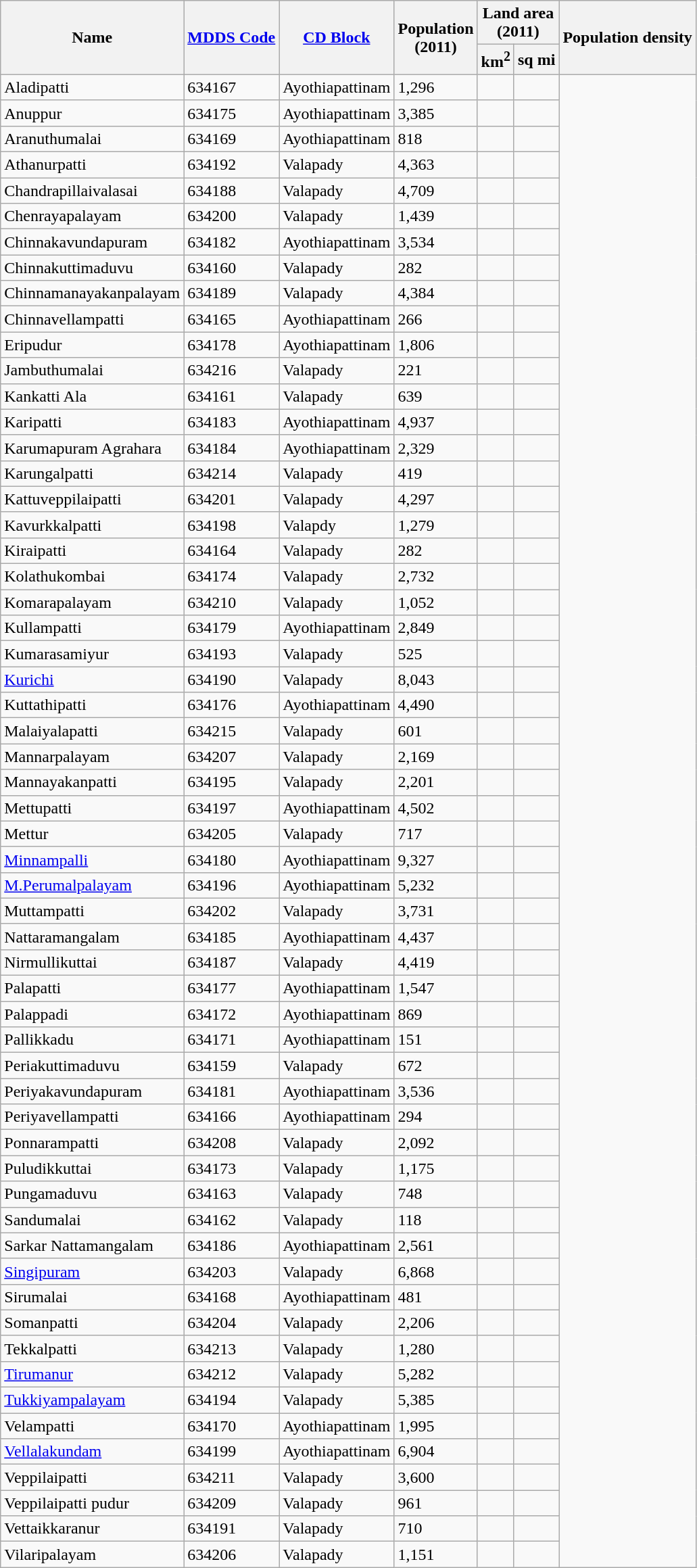<table class="wikitable sortable plainrowheaders">
<tr>
<th scope="col"  rowspan=2>Name</th>
<th scope="col"  rowspan=2><a href='#'>MDDS Code</a></th>
<th scope="col"  rowspan=2><a href='#'>CD Block</a></th>
<th scope="col"  rowspan=2>Population<br>(2011)</th>
<th scope="col"  colspan=2>Land area<br>(2011)</th>
<th scope="col"  rowspan=2  data-sort-type="number">Population density</th>
</tr>
<tr>
<th>km<sup>2</sup></th>
<th>sq mi</th>
</tr>
<tr>
<td scope="row">Aladipatti</td>
<td>634167</td>
<td>Ayothiapattinam</td>
<td>1,296</td>
<td></td>
<td></td>
</tr>
<tr>
<td scope="row">Anuppur</td>
<td>634175</td>
<td>Ayothiapattinam</td>
<td>3,385</td>
<td></td>
<td></td>
</tr>
<tr>
<td scope="row">Aranuthumalai</td>
<td>634169</td>
<td>Ayothiapattinam</td>
<td>818</td>
<td></td>
<td></td>
</tr>
<tr>
<td scope="row">Athanurpatti</td>
<td>634192</td>
<td>Valapady</td>
<td>4,363</td>
<td></td>
<td></td>
</tr>
<tr>
<td scope="row">Chandrapillaivalasai</td>
<td>634188</td>
<td>Valapady</td>
<td>4,709</td>
<td></td>
<td></td>
</tr>
<tr>
<td scope="row">Chenrayapalayam</td>
<td>634200</td>
<td>Valapady</td>
<td>1,439</td>
<td></td>
<td></td>
</tr>
<tr>
<td scope="row">Chinnakavundapuram</td>
<td>634182</td>
<td>Ayothiapattinam</td>
<td>3,534</td>
<td></td>
<td></td>
</tr>
<tr>
<td scope="row">Chinnakuttimaduvu</td>
<td>634160</td>
<td>Valapady</td>
<td>282</td>
<td></td>
<td></td>
</tr>
<tr>
<td scope="row">Chinnamanayakanpalayam</td>
<td>634189</td>
<td>Valapady</td>
<td>4,384</td>
<td></td>
<td></td>
</tr>
<tr>
<td scope="row">Chinnavellampatti</td>
<td>634165</td>
<td>Ayothiapattinam</td>
<td>266</td>
<td></td>
<td></td>
</tr>
<tr>
<td scope="row">Eripudur</td>
<td>634178</td>
<td>Ayothiapattinam</td>
<td>1,806</td>
<td></td>
<td></td>
</tr>
<tr>
<td scope="row">Jambuthumalai</td>
<td>634216</td>
<td>Valapady</td>
<td>221</td>
<td></td>
<td></td>
</tr>
<tr>
<td scope="row">Kankatti Ala</td>
<td>634161</td>
<td>Valapady</td>
<td>639</td>
<td></td>
<td></td>
</tr>
<tr>
<td scope="row">Karipatti</td>
<td>634183</td>
<td>Ayothiapattinam</td>
<td>4,937</td>
<td></td>
<td></td>
</tr>
<tr>
<td scope="row">Karumapuram Agrahara</td>
<td>634184</td>
<td>Ayothiapattinam</td>
<td>2,329</td>
<td></td>
<td></td>
</tr>
<tr>
<td scope="row">Karungalpatti</td>
<td>634214</td>
<td>Valapady</td>
<td>419</td>
<td></td>
<td></td>
</tr>
<tr>
<td scope="row">Kattuveppilaipatti</td>
<td>634201</td>
<td>Valapady</td>
<td>4,297</td>
<td></td>
<td></td>
</tr>
<tr>
<td scope="row">Kavurkkalpatti</td>
<td>634198</td>
<td>Valapdy</td>
<td>1,279</td>
<td></td>
<td></td>
</tr>
<tr>
<td scope="row">Kiraipatti</td>
<td>634164</td>
<td>Valapady</td>
<td>282</td>
<td></td>
<td></td>
</tr>
<tr>
<td scope="row">Kolathukombai</td>
<td>634174</td>
<td>Valapady</td>
<td>2,732</td>
<td></td>
<td></td>
</tr>
<tr>
<td scope="row">Komarapalayam</td>
<td>634210</td>
<td>Valapady</td>
<td>1,052</td>
<td></td>
<td></td>
</tr>
<tr>
<td scope="row">Kullampatti</td>
<td>634179</td>
<td>Ayothiapattinam</td>
<td>2,849</td>
<td></td>
<td></td>
</tr>
<tr>
<td scope="row">Kumarasamiyur</td>
<td>634193</td>
<td>Valapady</td>
<td>525</td>
<td></td>
<td></td>
</tr>
<tr>
<td scope="row"><a href='#'>Kurichi</a></td>
<td>634190</td>
<td>Valapady</td>
<td>8,043</td>
<td></td>
<td></td>
</tr>
<tr>
<td scope="row">Kuttathipatti</td>
<td>634176</td>
<td>Ayothiapattinam</td>
<td>4,490</td>
<td></td>
<td></td>
</tr>
<tr>
<td scope="row">Malaiyalapatti</td>
<td>634215</td>
<td>Valapady</td>
<td>601</td>
<td></td>
<td></td>
</tr>
<tr>
<td scope="row">Mannarpalayam</td>
<td>634207</td>
<td>Valapady</td>
<td>2,169</td>
<td></td>
<td></td>
</tr>
<tr>
<td scope="row">Mannayakanpatti</td>
<td>634195</td>
<td>Valapady</td>
<td>2,201</td>
<td></td>
<td></td>
</tr>
<tr>
<td scope="row">Mettupatti</td>
<td>634197</td>
<td>Ayothiapattinam</td>
<td>4,502</td>
<td></td>
<td></td>
</tr>
<tr>
<td scope="row">Mettur</td>
<td>634205</td>
<td>Valapady</td>
<td>717</td>
<td></td>
<td></td>
</tr>
<tr>
<td scope="row"><a href='#'>Minnampalli</a></td>
<td>634180</td>
<td>Ayothiapattinam</td>
<td>9,327</td>
<td></td>
<td></td>
</tr>
<tr>
<td scope="row"><a href='#'>M.Perumalpalayam</a></td>
<td>634196</td>
<td>Ayothiapattinam</td>
<td>5,232</td>
<td></td>
<td></td>
</tr>
<tr>
<td scope="row">Muttampatti</td>
<td>634202</td>
<td>Valapady</td>
<td>3,731</td>
<td></td>
<td></td>
</tr>
<tr>
<td scope="row">Nattaramangalam</td>
<td>634185</td>
<td>Ayothiapattinam</td>
<td>4,437</td>
<td></td>
<td></td>
</tr>
<tr>
<td scope="row">Nirmullikuttai</td>
<td>634187</td>
<td>Valapady</td>
<td>4,419</td>
<td></td>
<td></td>
</tr>
<tr>
<td scope="row">Palapatti</td>
<td>634177</td>
<td>Ayothiapattinam</td>
<td>1,547</td>
<td></td>
<td></td>
</tr>
<tr>
<td scope="row">Palappadi</td>
<td>634172</td>
<td>Ayothiapattinam</td>
<td>869</td>
<td></td>
<td></td>
</tr>
<tr>
<td scope="row">Pallikkadu</td>
<td>634171</td>
<td>Ayothiapattinam</td>
<td>151</td>
<td></td>
<td></td>
</tr>
<tr>
<td scope="row">Periakuttimaduvu</td>
<td>634159</td>
<td>Valapady</td>
<td>672</td>
<td></td>
<td></td>
</tr>
<tr>
<td scope="row">Periyakavundapuram</td>
<td>634181</td>
<td>Ayothiapattinam</td>
<td>3,536</td>
<td></td>
<td></td>
</tr>
<tr>
<td scope="row">Periyavellampatti</td>
<td>634166</td>
<td>Ayothiapattinam</td>
<td>294</td>
<td></td>
<td></td>
</tr>
<tr>
<td scope="row">Ponnarampatti</td>
<td>634208</td>
<td>Valapady</td>
<td>2,092</td>
<td></td>
<td></td>
</tr>
<tr>
<td scope="row">Puludikkuttai</td>
<td>634173</td>
<td>Valapady</td>
<td>1,175</td>
<td></td>
<td></td>
</tr>
<tr>
<td scope="row">Pungamaduvu</td>
<td>634163</td>
<td>Valapady</td>
<td>748</td>
<td></td>
<td></td>
</tr>
<tr>
<td scope="row">Sandumalai</td>
<td>634162</td>
<td>Valapady</td>
<td>118</td>
<td></td>
<td></td>
</tr>
<tr>
<td scope="row">Sarkar Nattamangalam</td>
<td>634186</td>
<td>Ayothiapattinam</td>
<td>2,561</td>
<td></td>
<td></td>
</tr>
<tr>
<td scope="row"><a href='#'>Singipuram</a></td>
<td>634203</td>
<td>Valapady</td>
<td>6,868</td>
<td></td>
<td></td>
</tr>
<tr>
<td scope="row">Sirumalai</td>
<td>634168</td>
<td>Ayothiapattinam</td>
<td>481</td>
<td></td>
<td></td>
</tr>
<tr>
<td scope="row">Somanpatti</td>
<td>634204</td>
<td>Valapady</td>
<td>2,206</td>
<td></td>
<td></td>
</tr>
<tr>
<td scope="row">Tekkalpatti</td>
<td>634213</td>
<td>Valapady</td>
<td>1,280</td>
<td></td>
<td></td>
</tr>
<tr>
<td scope="row"><a href='#'>Tirumanur</a></td>
<td>634212</td>
<td>Valapady</td>
<td>5,282</td>
<td></td>
<td></td>
</tr>
<tr>
<td scope="row"><a href='#'>Tukkiyampalayam</a></td>
<td>634194</td>
<td>Valapady</td>
<td>5,385</td>
<td></td>
<td></td>
</tr>
<tr>
<td scope="row">Velampatti</td>
<td>634170</td>
<td>Ayothiapattinam</td>
<td>1,995</td>
<td></td>
<td></td>
</tr>
<tr>
<td scope="row"><a href='#'>Vellalakundam</a></td>
<td>634199</td>
<td>Ayothiapattinam</td>
<td>6,904</td>
<td></td>
<td></td>
</tr>
<tr>
<td scope="row">Veppilaipatti</td>
<td>634211</td>
<td>Valapady</td>
<td>3,600</td>
<td></td>
<td></td>
</tr>
<tr>
<td scope="row">Veppilaipatti pudur</td>
<td>634209</td>
<td>Valapady</td>
<td>961</td>
<td></td>
<td></td>
</tr>
<tr>
<td scope="row">Vettaikkaranur</td>
<td>634191</td>
<td>Valapady</td>
<td>710</td>
<td></td>
<td></td>
</tr>
<tr>
<td scope="row">Vilaripalayam</td>
<td>634206</td>
<td>Valapady</td>
<td>1,151</td>
<td></td>
<td></td>
</tr>
</table>
